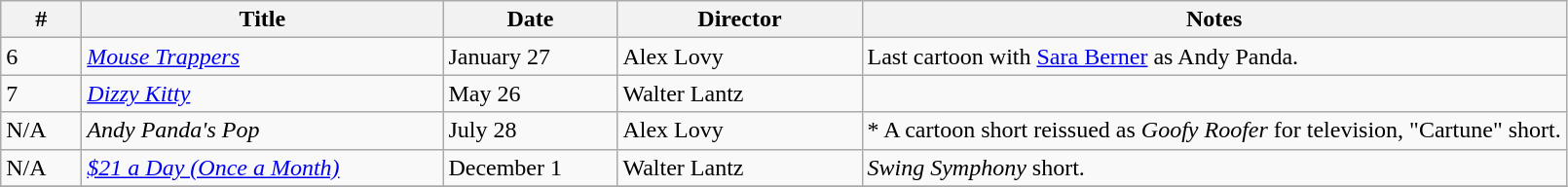<table class="wikitable">
<tr>
<th style="width:3em">#</th>
<th style="width:15em">Title</th>
<th style="width:7em">Date</th>
<th style="width:10em">Director</th>
<th>Notes</th>
</tr>
<tr>
<td>6</td>
<td><em><a href='#'>Mouse Trappers</a></em></td>
<td>January 27</td>
<td>Alex Lovy</td>
<td>Last cartoon with <a href='#'>Sara Berner</a> as Andy Panda.</td>
</tr>
<tr>
<td>7</td>
<td><em><a href='#'>Dizzy Kitty</a></em></td>
<td>May 26</td>
<td>Walter Lantz</td>
<td></td>
</tr>
<tr>
<td>N/A</td>
<td><em>Andy Panda's Pop</em></td>
<td>July 28</td>
<td>Alex Lovy</td>
<td>* A cartoon short reissued as <em>Goofy Roofer</em> for television, "Cartune" short.</td>
</tr>
<tr>
<td>N/A</td>
<td><em><a href='#'>$21 a Day (Once a Month)</a></em></td>
<td>December 1</td>
<td>Walter Lantz</td>
<td><em>Swing Symphony</em> short.</td>
</tr>
<tr>
</tr>
</table>
